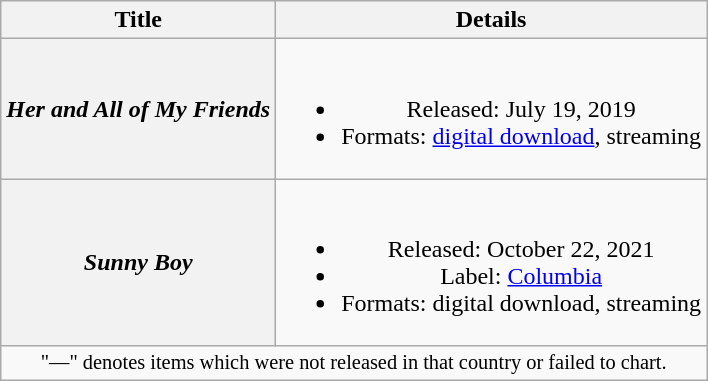<table class="wikitable plainrowheaders" style="text-align:center;">
<tr>
<th scope="col">Title</th>
<th scope="col">Details</th>
</tr>
<tr>
<th scope="row"><em>Her and All of My Friends</em></th>
<td><br><ul><li>Released: July 19, 2019</li><li>Formats: <a href='#'>digital download</a>, streaming</li></ul></td>
</tr>
<tr>
<th scope="row"><em>Sunny Boy</em></th>
<td><br><ul><li>Released: October 22, 2021</li><li>Label: <a href='#'>Columbia</a></li><li>Formats: digital download, streaming</li></ul></td>
</tr>
<tr>
<td colspan="2" style="font-size:85%;">"—" denotes items which were not released in that country or failed to chart.</td>
</tr>
</table>
